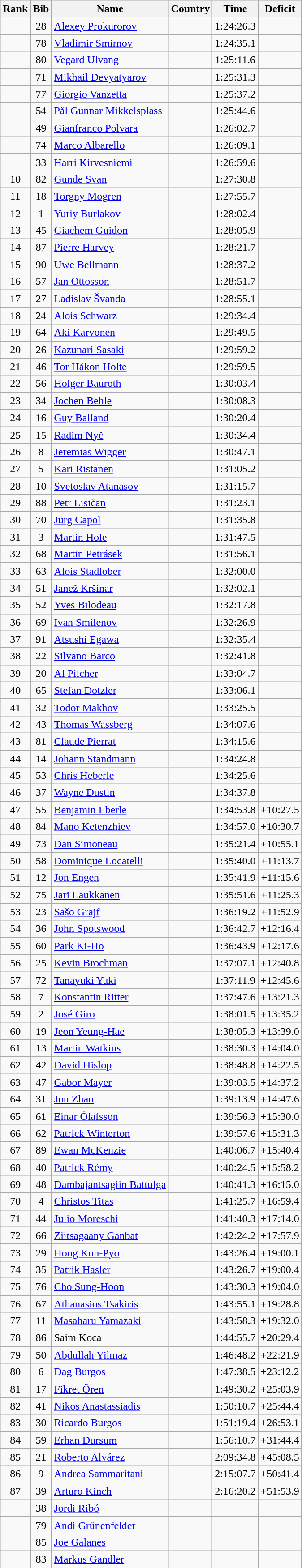<table class="wikitable sortable" style="text-align:center">
<tr>
<th>Rank</th>
<th>Bib</th>
<th>Name</th>
<th>Country</th>
<th>Time</th>
<th>Deficit</th>
</tr>
<tr>
<td></td>
<td>28</td>
<td align="left"><a href='#'>Alexey Prokurorov</a></td>
<td align="left"></td>
<td>1:24:26.3</td>
<td></td>
</tr>
<tr>
<td></td>
<td>78</td>
<td align="left"><a href='#'>Vladimir Smirnov</a></td>
<td align="left"></td>
<td>1:24:35.1</td>
<td align=right></td>
</tr>
<tr>
<td></td>
<td>80</td>
<td align="left"><a href='#'>Vegard Ulvang</a></td>
<td align="left"></td>
<td>1:25:11.6</td>
<td align=right></td>
</tr>
<tr>
<td></td>
<td>71</td>
<td align="left"><a href='#'>Mikhail Devyatyarov</a></td>
<td align="left"></td>
<td>1:25:31.3</td>
<td align=right></td>
</tr>
<tr>
<td></td>
<td>77</td>
<td align="left"><a href='#'>Giorgio Vanzetta</a></td>
<td align="left"></td>
<td>1:25:37.2</td>
<td align=right></td>
</tr>
<tr>
<td></td>
<td>54</td>
<td align="left"><a href='#'>Pål Gunnar Mikkelsplass</a></td>
<td align="left"></td>
<td>1:25:44.6</td>
<td align=right></td>
</tr>
<tr>
<td></td>
<td>49</td>
<td align="left"><a href='#'>Gianfranco Polvara</a></td>
<td align="left"></td>
<td>1:26:02.7</td>
<td align=right></td>
</tr>
<tr>
<td></td>
<td>74</td>
<td align="left"><a href='#'>Marco Albarello</a></td>
<td align="left"></td>
<td>1:26:09.1</td>
<td align=right></td>
</tr>
<tr>
<td></td>
<td>33</td>
<td align="left"><a href='#'>Harri Kirvesniemi</a></td>
<td align="left"></td>
<td>1:26:59.6</td>
<td align=right></td>
</tr>
<tr>
<td>10</td>
<td>82</td>
<td align="left"><a href='#'>Gunde Svan</a></td>
<td align="left"></td>
<td>1:27:30.8</td>
<td align=right></td>
</tr>
<tr>
<td>11</td>
<td>18</td>
<td align="left"><a href='#'>Torgny Mogren</a></td>
<td align="left"></td>
<td>1:27:55.7</td>
<td align=right></td>
</tr>
<tr>
<td>12</td>
<td>1</td>
<td align="left"><a href='#'>Yuriy Burlakov</a></td>
<td align="left"></td>
<td>1:28:02.4</td>
<td align=right></td>
</tr>
<tr>
<td>13</td>
<td>45</td>
<td align="left"><a href='#'>Giachem Guidon</a></td>
<td align="left"></td>
<td>1:28:05.9</td>
<td align=right></td>
</tr>
<tr>
<td>14</td>
<td>87</td>
<td align="left"><a href='#'>Pierre Harvey</a></td>
<td align="left"></td>
<td>1:28:21.7</td>
<td align=right></td>
</tr>
<tr>
<td>15</td>
<td>90</td>
<td align="left"><a href='#'>Uwe Bellmann</a></td>
<td align="left"></td>
<td>1:28:37.2</td>
<td align=right></td>
</tr>
<tr>
<td>16</td>
<td>57</td>
<td align="left"><a href='#'>Jan Ottosson</a></td>
<td align="left"></td>
<td>1:28:51.7</td>
<td align=right></td>
</tr>
<tr>
<td>17</td>
<td>27</td>
<td align="left"><a href='#'>Ladislav Švanda</a></td>
<td align="left"></td>
<td>1:28:55.1</td>
<td align=right></td>
</tr>
<tr>
<td>18</td>
<td>24</td>
<td align="left"><a href='#'>Alois Schwarz</a></td>
<td align="left"></td>
<td>1:29:34.4</td>
<td align=right></td>
</tr>
<tr>
<td>19</td>
<td>64</td>
<td align="left"><a href='#'>Aki Karvonen</a></td>
<td align="left"></td>
<td>1:29:49.5</td>
<td align=right></td>
</tr>
<tr>
<td>20</td>
<td>26</td>
<td align="left"><a href='#'>Kazunari Sasaki</a></td>
<td align="left"></td>
<td>1:29:59.2</td>
<td align=right></td>
</tr>
<tr>
<td>21</td>
<td>46</td>
<td align="left"><a href='#'>Tor Håkon Holte</a></td>
<td align="left"></td>
<td>1:29:59.5</td>
<td align=right></td>
</tr>
<tr>
<td>22</td>
<td>56</td>
<td align="left"><a href='#'>Holger Bauroth</a></td>
<td align="left"></td>
<td>1:30:03.4</td>
<td align=right></td>
</tr>
<tr>
<td>23</td>
<td>34</td>
<td align="left"><a href='#'>Jochen Behle</a></td>
<td align="left"></td>
<td>1:30:08.3</td>
<td align=right></td>
</tr>
<tr>
<td>24</td>
<td>16</td>
<td align="left"><a href='#'>Guy Balland</a></td>
<td align="left"></td>
<td>1:30:20.4</td>
<td align=right></td>
</tr>
<tr>
<td>25</td>
<td>15</td>
<td align="left"><a href='#'>Radim Nyč</a></td>
<td align="left"></td>
<td>1:30:34.4</td>
<td align=right></td>
</tr>
<tr>
<td>26</td>
<td>8</td>
<td align="left"><a href='#'>Jeremias Wigger</a></td>
<td align="left"></td>
<td>1:30:47.1</td>
<td align=right></td>
</tr>
<tr>
<td>27</td>
<td>5</td>
<td align="left"><a href='#'>Kari Ristanen</a></td>
<td align="left"></td>
<td>1:31:05.2</td>
<td align=right></td>
</tr>
<tr>
<td>28</td>
<td>10</td>
<td align="left"><a href='#'>Svetoslav Atanasov</a></td>
<td align="left"></td>
<td>1:31:15.7</td>
<td align=right></td>
</tr>
<tr>
<td>29</td>
<td>88</td>
<td align="left"><a href='#'>Petr Lisičan</a></td>
<td align="left"></td>
<td>1:31:23.1</td>
<td align=right></td>
</tr>
<tr>
<td>30</td>
<td>70</td>
<td align="left"><a href='#'>Jürg Capol</a></td>
<td align="left"></td>
<td>1:31:35.8</td>
<td align=right></td>
</tr>
<tr>
<td>31</td>
<td>3</td>
<td align="left"><a href='#'>Martin Hole</a></td>
<td align="left"></td>
<td>1:31:47.5</td>
<td align=right></td>
</tr>
<tr>
<td>32</td>
<td>68</td>
<td align="left"><a href='#'>Martin Petrásek</a></td>
<td align="left"></td>
<td>1:31:56.1</td>
<td align=right></td>
</tr>
<tr>
<td>33</td>
<td>63</td>
<td align="left"><a href='#'>Alois Stadlober</a></td>
<td align="left"></td>
<td>1:32:00.0</td>
<td align=right></td>
</tr>
<tr>
<td>34</td>
<td>51</td>
<td align="left"><a href='#'>Janež Kršinar</a></td>
<td align="left"></td>
<td>1:32:02.1</td>
<td align=right></td>
</tr>
<tr>
<td>35</td>
<td>52</td>
<td align="left"><a href='#'>Yves Bilodeau</a></td>
<td align="left"></td>
<td>1:32:17.8</td>
<td align=right></td>
</tr>
<tr>
<td>36</td>
<td>69</td>
<td align="left"><a href='#'>Ivan Smilenov</a></td>
<td align="left"></td>
<td>1:32:26.9</td>
<td align=right></td>
</tr>
<tr>
<td>37</td>
<td>91</td>
<td align="left"><a href='#'>Atsushi Egawa</a></td>
<td align="left"></td>
<td>1:32:35.4</td>
<td align=right></td>
</tr>
<tr>
<td>38</td>
<td>22</td>
<td align="left"><a href='#'>Silvano Barco</a></td>
<td align="left"></td>
<td>1:32:41.8</td>
<td align=right></td>
</tr>
<tr>
<td>39</td>
<td>20</td>
<td align="left"><a href='#'>Al Pilcher</a></td>
<td align="left"></td>
<td>1:33:04.7</td>
<td align=right></td>
</tr>
<tr>
<td>40</td>
<td>65</td>
<td align="left"><a href='#'>Stefan Dotzler</a></td>
<td align="left"></td>
<td>1:33:06.1</td>
<td align=right></td>
</tr>
<tr>
<td>41</td>
<td>32</td>
<td align="left"><a href='#'>Todor Makhov</a></td>
<td align="left"></td>
<td>1:33:25.5</td>
<td align=right></td>
</tr>
<tr>
<td>42</td>
<td>43</td>
<td align="left"><a href='#'>Thomas Wassberg</a></td>
<td align="left"></td>
<td>1:34:07.6</td>
<td align=right></td>
</tr>
<tr>
<td>43</td>
<td>81</td>
<td align="left"><a href='#'>Claude Pierrat</a></td>
<td align="left"></td>
<td>1:34:15.6</td>
<td align=right></td>
</tr>
<tr>
<td>44</td>
<td>14</td>
<td align="left"><a href='#'>Johann Standmann</a></td>
<td align="left"></td>
<td>1:34:24.8</td>
<td align=right></td>
</tr>
<tr>
<td>45</td>
<td>53</td>
<td align="left"><a href='#'>Chris Heberle</a></td>
<td align="left"></td>
<td>1:34:25.6</td>
<td align=right></td>
</tr>
<tr>
<td>46</td>
<td>37</td>
<td align="left"><a href='#'>Wayne Dustin</a></td>
<td align="left"></td>
<td>1:34:37.8</td>
<td align=right></td>
</tr>
<tr>
<td>47</td>
<td>55</td>
<td align="left"><a href='#'>Benjamin Eberle</a></td>
<td align="left"></td>
<td>1:34:53.8</td>
<td align=right>+10:27.5</td>
</tr>
<tr>
<td>48</td>
<td>84</td>
<td align="left"><a href='#'>Mano Ketenzhiev</a></td>
<td align="left"></td>
<td>1:34:57.0</td>
<td align=right>+10:30.7</td>
</tr>
<tr>
<td>49</td>
<td>73</td>
<td align="left"><a href='#'>Dan Simoneau</a></td>
<td align="left"></td>
<td>1:35:21.4</td>
<td align=right>+10:55.1</td>
</tr>
<tr>
<td>50</td>
<td>58</td>
<td align="left"><a href='#'>Dominique Locatelli</a></td>
<td align="left"></td>
<td>1:35:40.0</td>
<td align=right>+11:13.7</td>
</tr>
<tr>
<td>51</td>
<td>12</td>
<td align="left"><a href='#'>Jon Engen</a></td>
<td align="left"></td>
<td>1:35:41.9</td>
<td align=right>+11:15.6</td>
</tr>
<tr>
<td>52</td>
<td>75</td>
<td align="left"><a href='#'>Jari Laukkanen</a></td>
<td align="left"></td>
<td>1:35:51.6</td>
<td align=right>+11:25.3</td>
</tr>
<tr>
<td>53</td>
<td>23</td>
<td align="left"><a href='#'>Sašo Grajf</a></td>
<td align="left"></td>
<td>1:36:19.2</td>
<td align=right>+11:52.9</td>
</tr>
<tr>
<td>54</td>
<td>36</td>
<td align="left"><a href='#'>John Spotswood</a></td>
<td align="left"></td>
<td>1:36:42.7</td>
<td align=right>+12:16.4</td>
</tr>
<tr>
<td>55</td>
<td>60</td>
<td align="left"><a href='#'>Park Ki-Ho</a></td>
<td align="left"></td>
<td>1:36:43.9</td>
<td align=right>+12:17.6</td>
</tr>
<tr>
<td>56</td>
<td>25</td>
<td align="left"><a href='#'>Kevin Brochman</a></td>
<td align="left"></td>
<td>1:37:07.1</td>
<td align=right>+12:40.8</td>
</tr>
<tr>
<td>57</td>
<td>72</td>
<td align="left"><a href='#'>Tanayuki Yuki</a></td>
<td align="left"></td>
<td>1:37:11.9</td>
<td align=right>+12:45.6</td>
</tr>
<tr>
<td>58</td>
<td>7</td>
<td align="left"><a href='#'>Konstantin Ritter</a></td>
<td align="left"></td>
<td>1:37:47.6</td>
<td align=right>+13:21.3</td>
</tr>
<tr>
<td>59</td>
<td>2</td>
<td align="left"><a href='#'>José Giro</a></td>
<td align="left"></td>
<td>1:38:01.5</td>
<td align=right>+13:35.2</td>
</tr>
<tr>
<td>60</td>
<td>19</td>
<td align="left"><a href='#'>Jeon Yeung-Hae</a></td>
<td align="left"></td>
<td>1:38:05.3</td>
<td align=right>+13:39.0</td>
</tr>
<tr>
<td>61</td>
<td>13</td>
<td align="left"><a href='#'>Martin Watkins</a></td>
<td align="left"></td>
<td>1:38:30.3</td>
<td align=right>+14:04.0</td>
</tr>
<tr>
<td>62</td>
<td>42</td>
<td align="left"><a href='#'>David Hislop</a></td>
<td align="left"></td>
<td>1:38:48.8</td>
<td align=right>+14:22.5</td>
</tr>
<tr>
<td>63</td>
<td>47</td>
<td align="left"><a href='#'>Gabor Mayer</a></td>
<td align="left"></td>
<td>1:39:03.5</td>
<td align=right>+14:37.2</td>
</tr>
<tr>
<td>64</td>
<td>31</td>
<td align="left"><a href='#'>Jun Zhao</a></td>
<td align="left"></td>
<td>1:39:13.9</td>
<td align=right>+14:47.6</td>
</tr>
<tr>
<td>65</td>
<td>61</td>
<td align="left"><a href='#'>Einar Ólafsson</a></td>
<td align="left"></td>
<td>1:39:56.3</td>
<td align=right>+15:30.0</td>
</tr>
<tr>
<td>66</td>
<td>62</td>
<td align="left"><a href='#'>Patrick Winterton</a></td>
<td align="left"></td>
<td>1:39:57.6</td>
<td align=right>+15:31.3</td>
</tr>
<tr>
<td>67</td>
<td>89</td>
<td align="left"><a href='#'>Ewan McKenzie</a></td>
<td align="left"></td>
<td>1:40:06.7</td>
<td align=right>+15:40.4</td>
</tr>
<tr>
<td>68</td>
<td>40</td>
<td align="left"><a href='#'>Patrick Rémy</a></td>
<td align="left"></td>
<td>1:40:24.5</td>
<td align=right>+15:58.2</td>
</tr>
<tr>
<td>69</td>
<td>48</td>
<td align="left"><a href='#'>Dambajantsagiin Battulga</a></td>
<td align="left"></td>
<td>1:40:41.3</td>
<td align=right>+16:15.0</td>
</tr>
<tr>
<td>70</td>
<td>4</td>
<td align="left"><a href='#'>Christos Titas</a></td>
<td align="left"></td>
<td>1:41:25.7</td>
<td align=right>+16:59.4</td>
</tr>
<tr>
<td>71</td>
<td>44</td>
<td align="left"><a href='#'>Julio Moreschi</a></td>
<td align="left"></td>
<td>1:41:40.3</td>
<td align=right>+17:14.0</td>
</tr>
<tr>
<td>72</td>
<td>66</td>
<td align="left"><a href='#'>Ziitsagaany Ganbat</a></td>
<td align="left"></td>
<td>1:42:24.2</td>
<td align=right>+17:57.9</td>
</tr>
<tr>
<td>73</td>
<td>29</td>
<td align="left"><a href='#'>Hong Kun-Pyo</a></td>
<td align="left"></td>
<td>1:43:26.4</td>
<td align=right>+19:00.1</td>
</tr>
<tr>
<td>74</td>
<td>35</td>
<td align="left"><a href='#'>Patrik Hasler</a></td>
<td align="left"></td>
<td>1:43:26.7</td>
<td align=right>+19:00.4</td>
</tr>
<tr>
<td>75</td>
<td>76</td>
<td align="left"><a href='#'>Cho Sung-Hoon</a></td>
<td align="left"></td>
<td>1:43:30.3</td>
<td align=right>+19:04.0</td>
</tr>
<tr>
<td>76</td>
<td>67</td>
<td align="left"><a href='#'>Athanasios Tsakiris</a></td>
<td align="left"></td>
<td>1:43:55.1</td>
<td align=right>+19:28.8</td>
</tr>
<tr>
<td>77</td>
<td>11</td>
<td align="left"><a href='#'>Masaharu Yamazaki</a></td>
<td align="left"></td>
<td>1:43:58.3</td>
<td align=right>+19:32.0</td>
</tr>
<tr>
<td>78</td>
<td>86</td>
<td align="left">Saim Koca</td>
<td align="left"></td>
<td>1:44:55.7</td>
<td align=right>+20:29.4</td>
</tr>
<tr>
<td>79</td>
<td>50</td>
<td align="left"><a href='#'>Abdullah Yilmaz</a></td>
<td align="left"></td>
<td>1:46:48.2</td>
<td align=right>+22:21.9</td>
</tr>
<tr>
<td>80</td>
<td>6</td>
<td align="left"><a href='#'>Dag Burgos</a></td>
<td align="left"></td>
<td>1:47:38.5</td>
<td align=right>+23:12.2</td>
</tr>
<tr>
<td>81</td>
<td>17</td>
<td align="left"><a href='#'>Fikret Ören</a></td>
<td align="left"></td>
<td>1:49:30.2</td>
<td align=right>+25:03.9</td>
</tr>
<tr>
<td>82</td>
<td>41</td>
<td align="left"><a href='#'>Nikos Anastassiadis</a></td>
<td align="left"></td>
<td>1:50:10.7</td>
<td align=right>+25:44.4</td>
</tr>
<tr>
<td>83</td>
<td>30</td>
<td align="left"><a href='#'>Ricardo Burgos</a></td>
<td align="left"></td>
<td>1:51:19.4</td>
<td align=right>+26:53.1</td>
</tr>
<tr>
<td>84</td>
<td>59</td>
<td align="left"><a href='#'>Erhan Dursum</a></td>
<td align="left"></td>
<td>1:56:10.7</td>
<td align=right>+31:44.4</td>
</tr>
<tr>
<td>85</td>
<td>21</td>
<td align="left"><a href='#'>Roberto Alvárez</a></td>
<td align="left"></td>
<td>2:09:34.8</td>
<td align=right>+45:08.5</td>
</tr>
<tr>
<td>86</td>
<td>9</td>
<td align="left"><a href='#'>Andrea Sammaritani</a></td>
<td align="left"></td>
<td>2:15:07.7</td>
<td align=right>+50:41.4</td>
</tr>
<tr>
<td>87</td>
<td>39</td>
<td align="left"><a href='#'>Arturo Kinch</a></td>
<td align="left"></td>
<td>2:16:20.2</td>
<td align=right>+51:53.9</td>
</tr>
<tr>
<td></td>
<td>38</td>
<td align="left"><a href='#'>Jordi Ribó</a></td>
<td align="left"></td>
<td></td>
<td></td>
</tr>
<tr>
<td></td>
<td>79</td>
<td align="left"><a href='#'>Andi Grünenfelder</a></td>
<td align="left"></td>
<td></td>
<td></td>
</tr>
<tr>
<td></td>
<td>85</td>
<td align="left"><a href='#'>Joe Galanes</a></td>
<td align="left"></td>
<td></td>
<td></td>
</tr>
<tr>
<td></td>
<td>83</td>
<td align="left"><a href='#'>Markus Gandler</a></td>
<td align="left"></td>
<td></td>
<td></td>
</tr>
</table>
